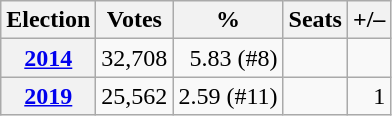<table class=wikitable style=text-align:right>
<tr>
<th>Election</th>
<th>Votes</th>
<th>%</th>
<th>Seats</th>
<th>+/–</th>
</tr>
<tr>
<th><a href='#'>2014</a></th>
<td>32,708</td>
<td>5.83 (#8)</td>
<td></td>
<td></td>
</tr>
<tr>
<th><a href='#'>2019</a></th>
<td>25,562</td>
<td>2.59 (#11)</td>
<td></td>
<td> 1</td>
</tr>
</table>
